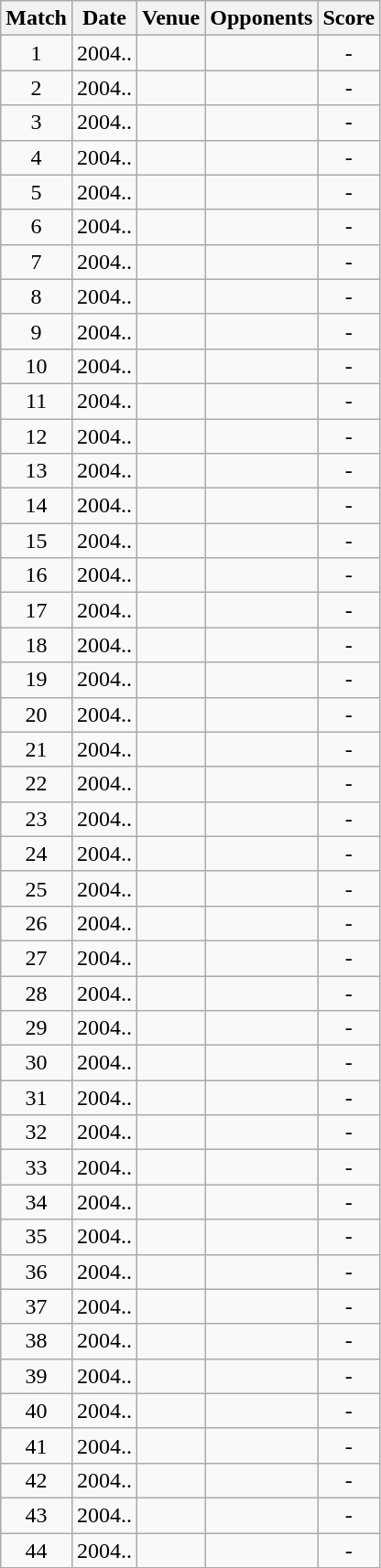<table class="wikitable" style="text-align:center;">
<tr>
<th>Match</th>
<th>Date</th>
<th>Venue</th>
<th>Opponents</th>
<th>Score</th>
</tr>
<tr>
<td>1</td>
<td>2004..</td>
<td><a href='#'></a></td>
<td><a href='#'></a></td>
<td>-</td>
</tr>
<tr>
<td>2</td>
<td>2004..</td>
<td><a href='#'></a></td>
<td><a href='#'></a></td>
<td>-</td>
</tr>
<tr>
<td>3</td>
<td>2004..</td>
<td><a href='#'></a></td>
<td><a href='#'></a></td>
<td>-</td>
</tr>
<tr>
<td>4</td>
<td>2004..</td>
<td><a href='#'></a></td>
<td><a href='#'></a></td>
<td>-</td>
</tr>
<tr>
<td>5</td>
<td>2004..</td>
<td><a href='#'></a></td>
<td><a href='#'></a></td>
<td>-</td>
</tr>
<tr>
<td>6</td>
<td>2004..</td>
<td><a href='#'></a></td>
<td><a href='#'></a></td>
<td>-</td>
</tr>
<tr>
<td>7</td>
<td>2004..</td>
<td><a href='#'></a></td>
<td><a href='#'></a></td>
<td>-</td>
</tr>
<tr>
<td>8</td>
<td>2004..</td>
<td><a href='#'></a></td>
<td><a href='#'></a></td>
<td>-</td>
</tr>
<tr>
<td>9</td>
<td>2004..</td>
<td><a href='#'></a></td>
<td><a href='#'></a></td>
<td>-</td>
</tr>
<tr>
<td>10</td>
<td>2004..</td>
<td><a href='#'></a></td>
<td><a href='#'></a></td>
<td>-</td>
</tr>
<tr>
<td>11</td>
<td>2004..</td>
<td><a href='#'></a></td>
<td><a href='#'></a></td>
<td>-</td>
</tr>
<tr>
<td>12</td>
<td>2004..</td>
<td><a href='#'></a></td>
<td><a href='#'></a></td>
<td>-</td>
</tr>
<tr>
<td>13</td>
<td>2004..</td>
<td><a href='#'></a></td>
<td><a href='#'></a></td>
<td>-</td>
</tr>
<tr>
<td>14</td>
<td>2004..</td>
<td><a href='#'></a></td>
<td><a href='#'></a></td>
<td>-</td>
</tr>
<tr>
<td>15</td>
<td>2004..</td>
<td><a href='#'></a></td>
<td><a href='#'></a></td>
<td>-</td>
</tr>
<tr>
<td>16</td>
<td>2004..</td>
<td><a href='#'></a></td>
<td><a href='#'></a></td>
<td>-</td>
</tr>
<tr>
<td>17</td>
<td>2004..</td>
<td><a href='#'></a></td>
<td><a href='#'></a></td>
<td>-</td>
</tr>
<tr>
<td>18</td>
<td>2004..</td>
<td><a href='#'></a></td>
<td><a href='#'></a></td>
<td>-</td>
</tr>
<tr>
<td>19</td>
<td>2004..</td>
<td><a href='#'></a></td>
<td><a href='#'></a></td>
<td>-</td>
</tr>
<tr>
<td>20</td>
<td>2004..</td>
<td><a href='#'></a></td>
<td><a href='#'></a></td>
<td>-</td>
</tr>
<tr>
<td>21</td>
<td>2004..</td>
<td><a href='#'></a></td>
<td><a href='#'></a></td>
<td>-</td>
</tr>
<tr>
<td>22</td>
<td>2004..</td>
<td><a href='#'></a></td>
<td><a href='#'></a></td>
<td>-</td>
</tr>
<tr>
<td>23</td>
<td>2004..</td>
<td><a href='#'></a></td>
<td><a href='#'></a></td>
<td>-</td>
</tr>
<tr>
<td>24</td>
<td>2004..</td>
<td><a href='#'></a></td>
<td><a href='#'></a></td>
<td>-</td>
</tr>
<tr>
<td>25</td>
<td>2004..</td>
<td><a href='#'></a></td>
<td><a href='#'></a></td>
<td>-</td>
</tr>
<tr>
<td>26</td>
<td>2004..</td>
<td><a href='#'></a></td>
<td><a href='#'></a></td>
<td>-</td>
</tr>
<tr>
<td>27</td>
<td>2004..</td>
<td><a href='#'></a></td>
<td><a href='#'></a></td>
<td>-</td>
</tr>
<tr>
<td>28</td>
<td>2004..</td>
<td><a href='#'></a></td>
<td><a href='#'></a></td>
<td>-</td>
</tr>
<tr>
<td>29</td>
<td>2004..</td>
<td><a href='#'></a></td>
<td><a href='#'></a></td>
<td>-</td>
</tr>
<tr>
<td>30</td>
<td>2004..</td>
<td><a href='#'></a></td>
<td><a href='#'></a></td>
<td>-</td>
</tr>
<tr>
<td>31</td>
<td>2004..</td>
<td><a href='#'></a></td>
<td><a href='#'></a></td>
<td>-</td>
</tr>
<tr>
<td>32</td>
<td>2004..</td>
<td><a href='#'></a></td>
<td><a href='#'></a></td>
<td>-</td>
</tr>
<tr>
<td>33</td>
<td>2004..</td>
<td><a href='#'></a></td>
<td><a href='#'></a></td>
<td>-</td>
</tr>
<tr>
<td>34</td>
<td>2004..</td>
<td><a href='#'></a></td>
<td><a href='#'></a></td>
<td>-</td>
</tr>
<tr>
<td>35</td>
<td>2004..</td>
<td><a href='#'></a></td>
<td><a href='#'></a></td>
<td>-</td>
</tr>
<tr>
<td>36</td>
<td>2004..</td>
<td><a href='#'></a></td>
<td><a href='#'></a></td>
<td>-</td>
</tr>
<tr>
<td>37</td>
<td>2004..</td>
<td><a href='#'></a></td>
<td><a href='#'></a></td>
<td>-</td>
</tr>
<tr>
<td>38</td>
<td>2004..</td>
<td><a href='#'></a></td>
<td><a href='#'></a></td>
<td>-</td>
</tr>
<tr>
<td>39</td>
<td>2004..</td>
<td><a href='#'></a></td>
<td><a href='#'></a></td>
<td>-</td>
</tr>
<tr>
<td>40</td>
<td>2004..</td>
<td><a href='#'></a></td>
<td><a href='#'></a></td>
<td>-</td>
</tr>
<tr>
<td>41</td>
<td>2004..</td>
<td><a href='#'></a></td>
<td><a href='#'></a></td>
<td>-</td>
</tr>
<tr>
<td>42</td>
<td>2004..</td>
<td><a href='#'></a></td>
<td><a href='#'></a></td>
<td>-</td>
</tr>
<tr>
<td>43</td>
<td>2004..</td>
<td><a href='#'></a></td>
<td><a href='#'></a></td>
<td>-</td>
</tr>
<tr>
<td>44</td>
<td>2004..</td>
<td><a href='#'></a></td>
<td><a href='#'></a></td>
<td>-</td>
</tr>
</table>
